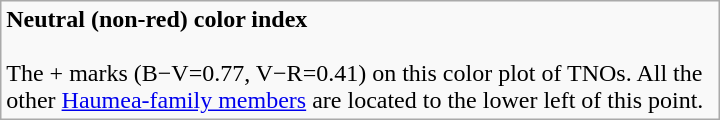<table class=wikitable width=480>
<tr>
<td valign=top><div><strong>Neutral (non-red) color index</strong><br><br>The + marks  (B−V=0.77, V−R=0.41) on this color plot of TNOs. All the other <a href='#'>Haumea-family members</a> are located to the lower left of this point.</div></td>
</tr>
</table>
